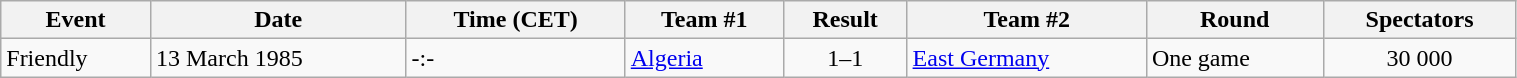<table class="wikitable" style="text-align: left;" width="80%">
<tr>
<th>Event</th>
<th>Date</th>
<th>Time (CET)</th>
<th>Team #1</th>
<th>Result</th>
<th>Team #2</th>
<th>Round</th>
<th>Spectators</th>
</tr>
<tr>
<td>Friendly</td>
<td>13 March 1985</td>
<td>-:-</td>
<td><a href='#'>Algeria</a></td>
<td style="text-align:center;">1–1</td>
<td><a href='#'>East Germany</a></td>
<td>One game</td>
<td style="text-align:center;">30 000</td>
</tr>
</table>
